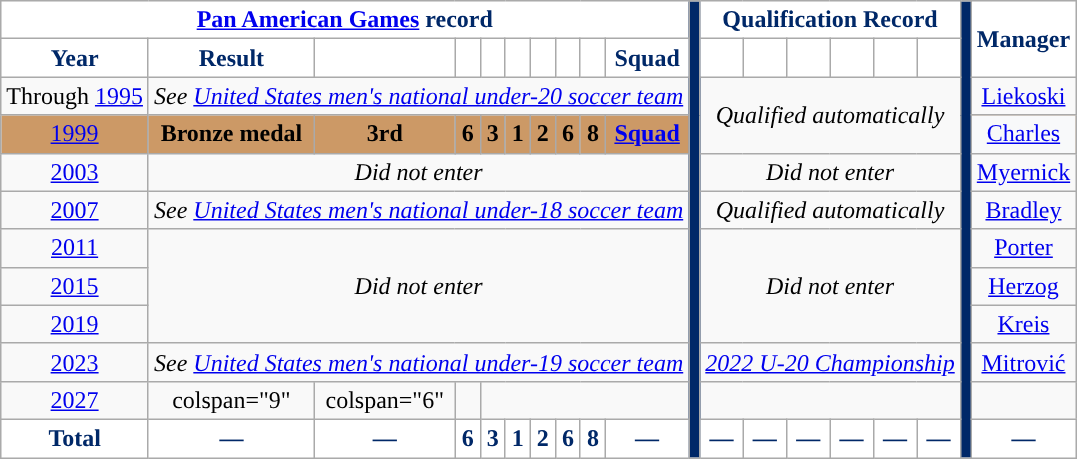<table class="wikitable" style="text-align: center;font-size:100%;">
<tr>
<th colspan="10" style="color:#002868; background:white; "><a href='#'>Pan American Games</a> record</th>
<th rowspan="12" style="color:#002868; background:#002868;"></th>
<th colspan="6" style="color:#002868; background:white; ">Qualification Record</th>
<th rowspan="12" style="color:#002868; background:#002868;"></th>
<th rowspan="2" style="color:#002868; background:white; ">Manager</th>
</tr>
<tr>
<th style="color:#002868; background:white; ">Year</th>
<th style="color:#002868; background:white; ">Result</th>
<th style="color:#002868; background:white; "></th>
<th style="color:#002868; background:white; "></th>
<th style="color:#002868; background:white; "></th>
<th style="color:#002868; background:white; "></th>
<th style="color:#002868; background:white; "></th>
<th style="color:#002868; background:white; "></th>
<th style="color:#002868; background:white; "></th>
<th style="color:#002868; background:white; ">Squad</th>
<th style="color:#002868; background:white; "></th>
<th style="color:#002868; background:white; "></th>
<th style="color:#002868; background:white; "></th>
<th style="color:#002868; background:white; "></th>
<th style="color:#002868; background:white; "></th>
<th style="color:#002868; background:white; "></th>
</tr>
<tr>
<td>Through <a href='#'>1995</a></td>
<td colspan="9"><em>See <a href='#'>United States men's national under-20 soccer team</a></em></td>
<td colspan="6" rowspan="2"><em>Qualified automatically</em></td>
<td><a href='#'>Liekoski</a></td>
</tr>
<tr bgcolor="#cc9966">
<td align="center"> <a href='#'>1999</a></td>
<td><strong>Bronze medal</strong></td>
<td><strong>3rd</strong></td>
<td><strong>6</strong></td>
<td><strong>3</strong></td>
<td><strong>1</strong></td>
<td><strong>2</strong></td>
<td><strong>6</strong></td>
<td><strong>8</strong></td>
<td><strong><a href='#'>Squad</a></strong></td>
<td bgcolor="#f8f9fa"><a href='#'>Charles</a></td>
</tr>
<tr>
<td align="center"> <a href='#'>2003</a></td>
<td colspan="9"><em>Did not enter</em></td>
<td colspan="6"><em>Did not enter</em></td>
<td><a href='#'>Myernick</a></td>
</tr>
<tr>
<td align="center"> <a href='#'>2007</a></td>
<td colspan="9"><em>See <a href='#'>United States men's national under-18 soccer team</a></em></td>
<td colspan="6"><em>Qualified automatically</em></td>
<td><a href='#'>Bradley</a></td>
</tr>
<tr>
<td align="center"> <a href='#'>2011</a></td>
<td colspan="9" rowspan="3"><em>Did not enter</em></td>
<td colspan="6" rowspan="3"><em>Did not enter</em></td>
<td><a href='#'>Porter</a></td>
</tr>
<tr>
<td align="center"> <a href='#'>2015</a></td>
<td><a href='#'>Herzog</a></td>
</tr>
<tr>
<td align="center"> <a href='#'>2019</a></td>
<td><a href='#'>Kreis</a></td>
</tr>
<tr>
<td align="center"> <a href='#'>2023</a></td>
<td colspan="9"><em>See <a href='#'>United States men's national under-19 soccer team</a></em></td>
<td colspan="6"><em><a href='#'>2022 U-20 Championship</a></em></td>
<td><a href='#'>Mitrović</a></td>
</tr>
<tr>
<td align="center"> <a href='#'>2027</a></td>
<td>colspan="9" </td>
<td>colspan="6" </td>
<td></td>
</tr>
<tr>
<th style="color:#002868; background:white; ">Total</th>
<th style="color:#002868; background:white; ">—</th>
<th style="color:#002868; background:white; ">—</th>
<th style="color:#002868; background:white; ">6</th>
<th style="color:#002868; background:white; ">3</th>
<th style="color:#002868; background:white; ">1</th>
<th style="color:#002868; background:white; ">2</th>
<th style="color:#002868; background:white; ">6</th>
<th style="color:#002868; background:white; ">8</th>
<th style="color:#002868; background:white; ">—</th>
<th style="color:#002868; background:white; ">—</th>
<th style="color:#002868; background:white; ">—</th>
<th style="color:#002868; background:white; ">—</th>
<th style="color:#002868; background:white; ">—</th>
<th style="color:#002868; background:white; ">—</th>
<th style="color:#002868; background:white; ">—</th>
<th style="color:#002868; background:white; ">—</th>
</tr>
</table>
